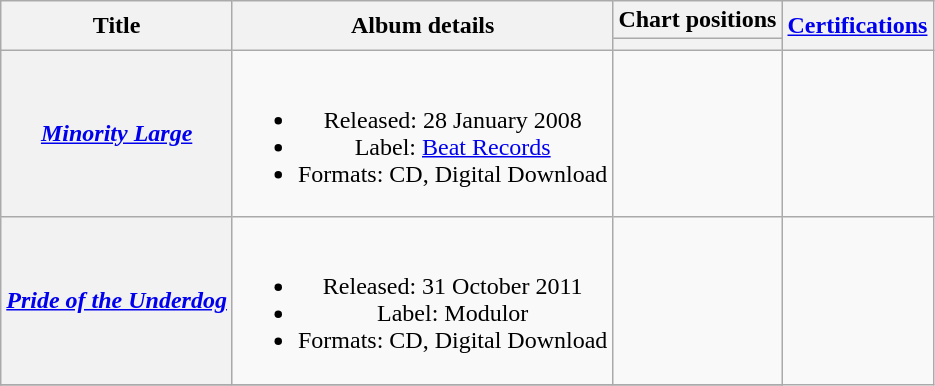<table class="wikitable plainrowheaders" style="text-align:center;">
<tr>
<th scope="col" rowspan="2">Title</th>
<th scope="col" rowspan="2">Album details</th>
<th scope="col">Chart positions</th>
<th scope="col" rowspan="2"><a href='#'>Certifications</a></th>
</tr>
<tr>
<th></th>
</tr>
<tr>
<th scope="row"><em><a href='#'>Minority Large</a></em></th>
<td><br><ul><li>Released: 28 January 2008</li><li>Label: <a href='#'>Beat Records</a></li><li>Formats: CD, Digital Download</li></ul></td>
<td></td>
<td></td>
</tr>
<tr>
<th scope="row"><em><a href='#'>Pride of the Underdog</a></em></th>
<td><br><ul><li>Released: 31 October 2011</li><li>Label: Modulor</li><li>Formats: CD, Digital Download</li></ul></td>
<td></td>
</tr>
<tr>
</tr>
</table>
